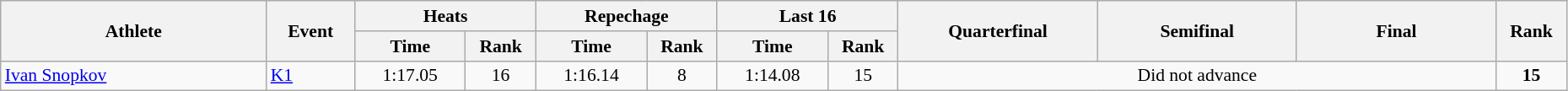<table class="wikitable" width="98%" style="text-align:center; font-size:90%">
<tr>
<th rowspan="2" width="12%">Athlete</th>
<th rowspan="2" width="4%">Event</th>
<th colspan="2">Heats</th>
<th colspan="2">Repechage</th>
<th colspan="2">Last 16</th>
<th rowspan="2" width="9%">Quarterfinal</th>
<th rowspan="2" width="9%">Semifinal</th>
<th rowspan="2" width="9%">Final</th>
<th rowspan="2" width="3%">Rank</th>
</tr>
<tr>
<th width="5%">Time</th>
<th width="3%">Rank</th>
<th width="5%">Time</th>
<th width="3%">Rank</th>
<th width="5%">Time</th>
<th width="3%">Rank</th>
</tr>
<tr>
<td align="left"><a href='#'>Ivan Snopkov</a></td>
<td align="left"><a href='#'>K1</a></td>
<td>1:17.05</td>
<td>16</td>
<td>1:16.14</td>
<td>8 <strong></strong></td>
<td>1:14.08</td>
<td>15</td>
<td colspan=3>Did not advance</td>
<td align=center><strong>15</strong></td>
</tr>
</table>
